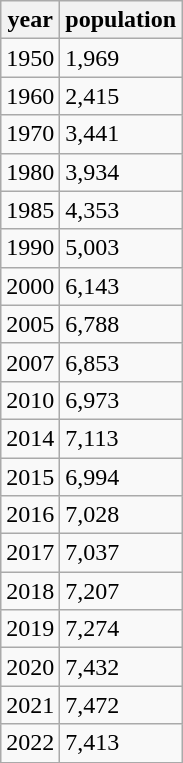<table class="wikitable">
<tr>
<th>year</th>
<th>population</th>
</tr>
<tr>
<td>1950</td>
<td>1,969</td>
</tr>
<tr>
<td>1960</td>
<td>2,415</td>
</tr>
<tr>
<td>1970</td>
<td>3,441</td>
</tr>
<tr>
<td>1980</td>
<td>3,934</td>
</tr>
<tr>
<td>1985</td>
<td>4,353</td>
</tr>
<tr>
<td>1990</td>
<td>5,003</td>
</tr>
<tr>
<td>2000</td>
<td>6,143</td>
</tr>
<tr>
<td>2005</td>
<td>6,788</td>
</tr>
<tr>
<td>2007</td>
<td>6,853</td>
</tr>
<tr>
<td>2010</td>
<td>6,973</td>
</tr>
<tr>
<td>2014</td>
<td>7,113</td>
</tr>
<tr>
<td>2015</td>
<td>6,994</td>
</tr>
<tr>
<td>2016</td>
<td>7,028</td>
</tr>
<tr>
<td>2017</td>
<td>7,037</td>
</tr>
<tr>
<td>2018</td>
<td>7,207</td>
</tr>
<tr>
<td>2019</td>
<td>7,274</td>
</tr>
<tr>
<td>2020</td>
<td>7,432</td>
</tr>
<tr>
<td>2021</td>
<td>7,472</td>
</tr>
<tr>
<td>2022</td>
<td>7,413</td>
</tr>
</table>
